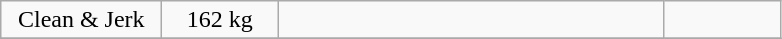<table class = "wikitable" style="text-align:center;">
<tr>
<td width=100>Clean & Jerk</td>
<td width=70>162 kg</td>
<td width=250 align=left></td>
<td width=70></td>
</tr>
<tr>
</tr>
</table>
